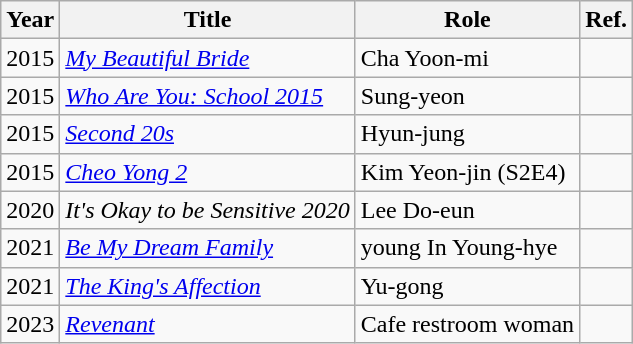<table class="wikitable">
<tr>
<th>Year</th>
<th>Title</th>
<th>Role</th>
<th>Ref.</th>
</tr>
<tr>
<td>2015</td>
<td><em><a href='#'>My Beautiful Bride</a></em></td>
<td>Cha Yoon-mi</td>
<td></td>
</tr>
<tr>
<td>2015</td>
<td><em><a href='#'>Who Are You: School 2015</a></em></td>
<td>Sung-yeon</td>
<td></td>
</tr>
<tr>
<td>2015</td>
<td><em><a href='#'>Second 20s</a></em></td>
<td>Hyun-jung</td>
<td></td>
</tr>
<tr>
<td>2015</td>
<td><em><a href='#'>Cheo Yong 2</a></em></td>
<td>Kim Yeon-jin (S2E4)</td>
<td></td>
</tr>
<tr>
<td>2020</td>
<td><em>It's Okay to be Sensitive 2020</em></td>
<td>Lee Do-eun</td>
<td></td>
</tr>
<tr>
<td>2021</td>
<td><em><a href='#'>Be My Dream Family</a></em></td>
<td>young In Young-hye</td>
<td></td>
</tr>
<tr>
<td>2021</td>
<td><em><a href='#'>The King's Affection</a></em></td>
<td>Yu-gong</td>
<td></td>
</tr>
<tr>
<td>2023</td>
<td><em><a href='#'>Revenant</a></em></td>
<td>Cafe restroom woman</td>
<td></td>
</tr>
</table>
